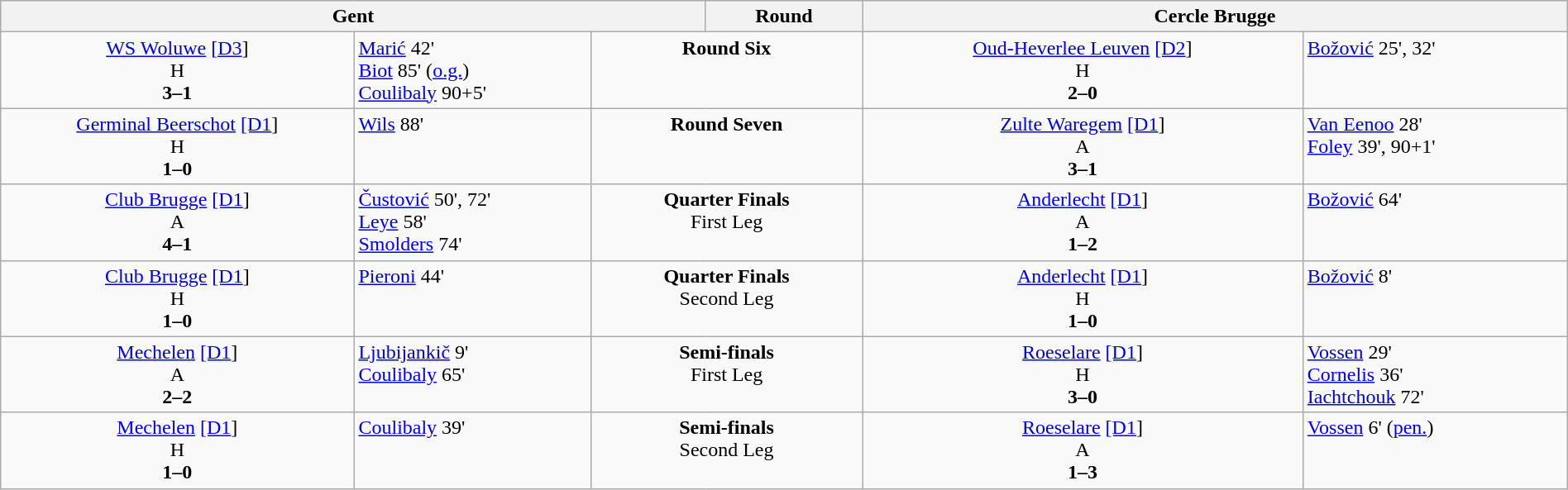<table width=100% border=0 class=wikitable>
<tr valign=top>
<th colspan=3 width=45%>Gent</th>
<th width=10%>Round</th>
<th colspan=3 width=45%>Cercle Brugge</th>
</tr>
<tr valign=top align=center>
<td><a href='#'>WS Woluwe</a> <a href='#'>[D3</a>]<br>H<br><strong>3–1</strong></td>
<td align=left><a href='#'>Marić</a> 42' <br><a href='#'>Biot</a> 85' (<a href='#'>o.g.</a>)<br><a href='#'>Coulibaly</a> 90+5'</td>
<td colspan=2><strong>Round Six</strong></td>
<td><a href='#'>Oud-Heverlee Leuven</a> <a href='#'>[D2</a>]<br>H<br><strong>2–0</strong></td>
<td align=left><a href='#'>Božović</a> 25', 32'</td>
</tr>
<tr valign=top align=center>
<td><a href='#'>Germinal Beerschot</a> <a href='#'>[D1</a>]<br>H<br><strong>1–0</strong></td>
<td align=left><a href='#'>Wils</a> 88'</td>
<td colspan=2><strong>Round Seven</strong></td>
<td><a href='#'>Zulte Waregem</a> <a href='#'>[D1</a>]<br>A<br><strong>3–1</strong></td>
<td align=left><a href='#'>Van Eenoo</a> 28' <br><a href='#'>Foley</a> 39', 90+1'</td>
</tr>
<tr valign=top align=center>
<td><a href='#'>Club Brugge</a> <a href='#'>[D1</a>]<br>A<br><strong>4–1</strong></td>
<td align=left><a href='#'>Čustović</a> 50', 72' <br><a href='#'>Leye</a> 58' <br><a href='#'>Smolders</a> 74'</td>
<td colspan=2><strong>Quarter Finals</strong><br>First Leg</td>
<td><a href='#'>Anderlecht</a> <a href='#'>[D1</a>]<br>A<br><strong>1–2</strong></td>
<td align=left><a href='#'>Božović</a> 64'</td>
</tr>
<tr valign=top align=center>
<td><a href='#'>Club Brugge</a> <a href='#'>[D1</a>]<br>H<br><strong>1–0</strong></td>
<td align=left><a href='#'>Pieroni</a> 44'</td>
<td colspan=2><strong>Quarter Finals</strong><br>Second Leg</td>
<td><a href='#'>Anderlecht</a> <a href='#'>[D1</a>]<br>H<br><strong>1–0</strong></td>
<td align=left><a href='#'>Božović</a> 8'</td>
</tr>
<tr valign=top align=center>
<td><a href='#'>Mechelen</a> <a href='#'>[D1</a>]<br>A<br><strong>2–2</strong></td>
<td align=left><a href='#'>Ljubijankič</a> 9'<br><a href='#'>Coulibaly</a> 65'</td>
<td colspan=2><strong>Semi-finals</strong><br>First Leg</td>
<td><a href='#'>Roeselare</a> <a href='#'>[D1</a>]<br>H<br><strong>3–0</strong></td>
<td align=left><a href='#'>Vossen</a> 29'<br><a href='#'>Cornelis</a> 36'<br><a href='#'>Iachtchouk</a> 72'</td>
</tr>
<tr valign=top align=center>
<td><a href='#'>Mechelen</a> <a href='#'>[D1</a>]<br>H<br><strong>1–0</strong></td>
<td align=left><a href='#'>Coulibaly</a> 39'</td>
<td colspan=2><strong>Semi-finals</strong><br>Second Leg</td>
<td><a href='#'>Roeselare</a> <a href='#'>[D1</a>]<br>A<br><strong>1–3</strong></td>
<td align=left><a href='#'>Vossen</a> 6' (<a href='#'>pen.</a>)</td>
</tr>
</table>
